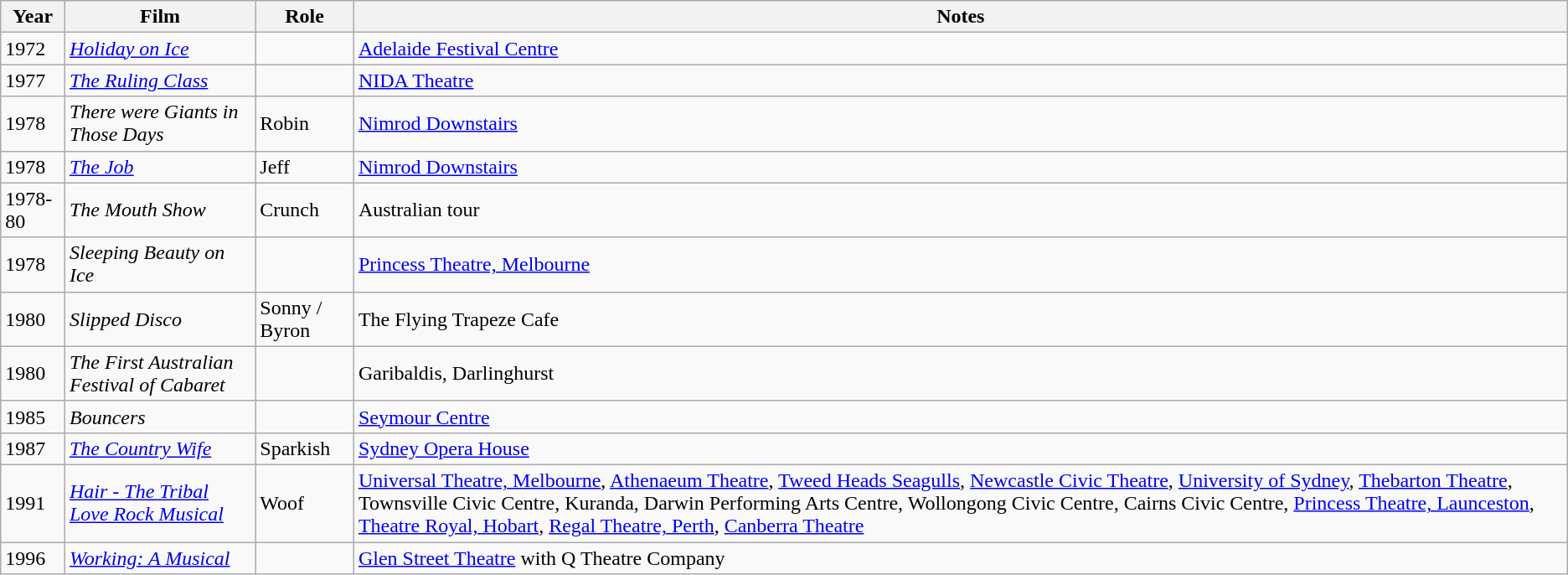<table class="wikitable">
<tr>
<th>Year</th>
<th>Film</th>
<th>Role</th>
<th>Notes</th>
</tr>
<tr>
<td>1972</td>
<td><em><a href='#'>Holiday on Ice</a></em></td>
<td></td>
<td><a href='#'>Adelaide Festival Centre</a></td>
</tr>
<tr>
<td>1977</td>
<td><em><a href='#'>The Ruling Class</a></em></td>
<td></td>
<td><a href='#'>NIDA Theatre</a></td>
</tr>
<tr>
<td>1978</td>
<td><em>There were Giants in Those Days</em></td>
<td>Robin</td>
<td><a href='#'>Nimrod Downstairs</a></td>
</tr>
<tr>
<td>1978</td>
<td><em><a href='#'>The Job</a></em></td>
<td>Jeff</td>
<td><a href='#'>Nimrod Downstairs</a></td>
</tr>
<tr>
<td>1978-80</td>
<td><em>The Mouth Show</em></td>
<td>Crunch</td>
<td>Australian tour</td>
</tr>
<tr>
<td>1978</td>
<td><em>Sleeping Beauty on Ice</em></td>
<td></td>
<td><a href='#'>Princess Theatre, Melbourne</a></td>
</tr>
<tr>
<td>1980</td>
<td><em>Slipped Disco</em></td>
<td>Sonny / Byron</td>
<td>The Flying Trapeze Cafe</td>
</tr>
<tr>
<td>1980</td>
<td><em>The First Australian Festival of Cabaret</em></td>
<td></td>
<td>Garibaldis, Darlinghurst</td>
</tr>
<tr>
<td>1985</td>
<td><em>Bouncers</em></td>
<td></td>
<td><a href='#'>Seymour Centre</a></td>
</tr>
<tr>
<td>1987</td>
<td><em><a href='#'>The Country Wife</a></em></td>
<td>Sparkish</td>
<td><a href='#'>Sydney Opera House</a></td>
</tr>
<tr>
<td>1991</td>
<td><em><a href='#'>Hair - The Tribal Love Rock Musical</a></em></td>
<td>Woof</td>
<td><a href='#'>Universal Theatre, Melbourne</a>, <a href='#'>Athenaeum Theatre</a>, <a href='#'>Tweed Heads Seagulls</a>, <a href='#'>Newcastle Civic Theatre</a>, <a href='#'>University of Sydney</a>, <a href='#'>Thebarton Theatre</a>, Townsville Civic Centre, Kuranda, Darwin Performing Arts Centre, Wollongong Civic Centre, Cairns Civic Centre, <a href='#'>Princess Theatre, Launceston</a>, <a href='#'>Theatre Royal, Hobart</a>, <a href='#'>Regal Theatre, Perth</a>, <a href='#'>Canberra Theatre</a></td>
</tr>
<tr>
<td>1996</td>
<td><em><a href='#'>Working: A Musical</a></em></td>
<td></td>
<td><a href='#'>Glen Street Theatre</a> with Q Theatre Company</td>
</tr>
</table>
